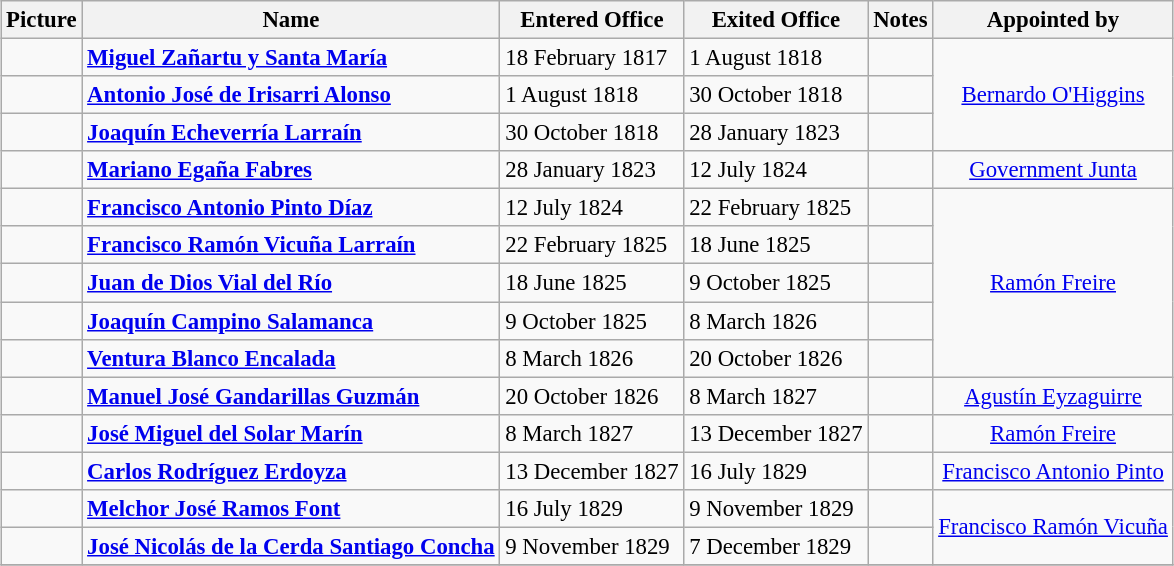<table class="wikitable" style="margin:1em auto; font-size:95%;">
<tr>
<th>Picture</th>
<th>Name</th>
<th>Entered Office</th>
<th>Exited Office</th>
<th>Notes</th>
<th>Appointed by</th>
</tr>
<tr>
<td></td>
<td><strong><a href='#'>Miguel Zañartu y Santa María</a></strong></td>
<td>18 February 1817</td>
<td>1 August 1818</td>
<td></td>
<td rowspan=3 align=center><a href='#'>Bernardo O'Higgins</a></td>
</tr>
<tr>
<td></td>
<td><strong><a href='#'>Antonio José de Irisarri Alonso</a></strong></td>
<td>1 August 1818</td>
<td>30 October 1818</td>
<td></td>
</tr>
<tr>
<td></td>
<td><strong><a href='#'>Joaquín Echeverría Larraín</a></strong></td>
<td>30 October 1818</td>
<td>28 January 1823</td>
<td></td>
</tr>
<tr>
<td></td>
<td><strong><a href='#'>Mariano Egaña Fabres</a></strong></td>
<td>28 January 1823</td>
<td>12 July 1824</td>
<td></td>
<td align=center><a href='#'>Government Junta</a></td>
</tr>
<tr>
<td></td>
<td><strong><a href='#'>Francisco Antonio Pinto Díaz</a></strong></td>
<td>12 July 1824</td>
<td>22 February 1825</td>
<td></td>
<td rowspan=5 align=center><a href='#'>Ramón Freire</a></td>
</tr>
<tr>
<td></td>
<td><strong><a href='#'>Francisco Ramón Vicuña Larraín</a></strong></td>
<td>22 February 1825</td>
<td>18 June 1825</td>
<td></td>
</tr>
<tr>
<td></td>
<td><strong><a href='#'>Juan de Dios Vial del Río</a></strong></td>
<td>18 June 1825</td>
<td>9 October 1825</td>
<td></td>
</tr>
<tr>
<td></td>
<td><strong><a href='#'>Joaquín Campino Salamanca</a></strong></td>
<td>9 October 1825</td>
<td>8 March 1826</td>
<td></td>
</tr>
<tr>
<td></td>
<td><strong><a href='#'>Ventura Blanco Encalada</a></strong></td>
<td>8 March 1826</td>
<td>20 October 1826</td>
<td></td>
</tr>
<tr>
<td></td>
<td><strong><a href='#'>Manuel José Gandarillas Guzmán</a></strong></td>
<td>20 October 1826</td>
<td>8 March 1827</td>
<td></td>
<td align=center><a href='#'>Agustín Eyzaguirre</a></td>
</tr>
<tr>
<td></td>
<td><strong><a href='#'>José Miguel del Solar Marín</a></strong></td>
<td>8 March 1827</td>
<td>13 December 1827</td>
<td></td>
<td align=center><a href='#'>Ramón Freire</a></td>
</tr>
<tr>
<td></td>
<td><strong><a href='#'>Carlos Rodríguez Erdoyza</a></strong></td>
<td>13 December 1827</td>
<td>16 July 1829</td>
<td></td>
<td align=center><a href='#'>Francisco Antonio Pinto</a></td>
</tr>
<tr>
<td></td>
<td><strong><a href='#'>Melchor José Ramos Font</a></strong></td>
<td>16 July 1829</td>
<td>9 November 1829</td>
<td></td>
<td rowspan=2 align=center><a href='#'>Francisco Ramón Vicuña</a></td>
</tr>
<tr>
<td></td>
<td><strong><a href='#'>José Nicolás de la Cerda Santiago Concha</a></strong></td>
<td>9 November 1829</td>
<td>7 December 1829</td>
<td></td>
</tr>
<tr>
</tr>
</table>
